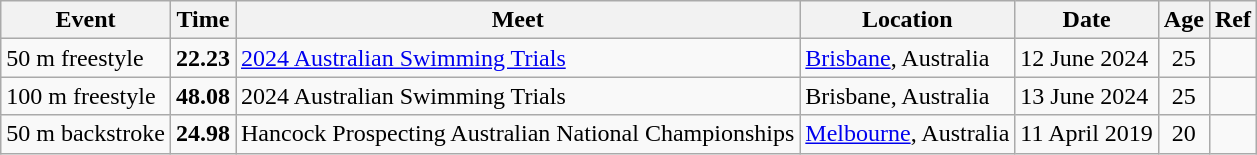<table class="wikitable">
<tr>
<th>Event</th>
<th>Time</th>
<th>Meet</th>
<th>Location</th>
<th>Date</th>
<th>Age</th>
<th>Ref</th>
</tr>
<tr>
<td>50 m freestyle</td>
<td style="text-align:center;"><strong>22.23</strong></td>
<td><a href='#'>2024 Australian Swimming Trials</a></td>
<td><a href='#'>Brisbane</a>, Australia</td>
<td>12 June 2024</td>
<td style="text-align:center;">25</td>
<td style="text-align:center;"></td>
</tr>
<tr>
<td>100 m freestyle</td>
<td style="text-align:center;"><strong>48.08</strong></td>
<td>2024 Australian Swimming Trials</td>
<td>Brisbane, Australia</td>
<td>13 June 2024</td>
<td style="text-align:center;">25</td>
<td style="text-align:center;"></td>
</tr>
<tr>
<td>50 m backstroke</td>
<td style="text-align:center;"><strong>24.98</strong></td>
<td>Hancock Prospecting Australian National Championships</td>
<td><a href='#'>Melbourne</a>, Australia</td>
<td>11 April 2019</td>
<td style="text-align:center;">20</td>
<td style="text-align:center;"></td>
</tr>
</table>
